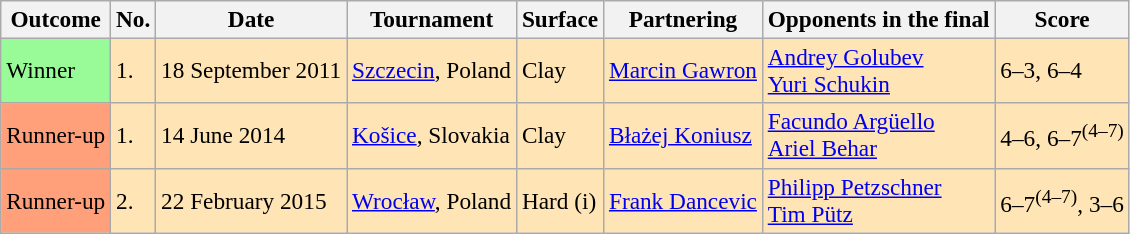<table class=wikitable style=font-size:97%>
<tr>
<th>Outcome</th>
<th>No.</th>
<th>Date</th>
<th>Tournament</th>
<th>Surface</th>
<th>Partnering</th>
<th>Opponents in the final</th>
<th>Score</th>
</tr>
<tr bgcolor="moccasin">
<td bgcolor=98FB98>Winner</td>
<td>1.</td>
<td>18 September 2011</td>
<td><a href='#'>Szczecin</a>, Poland</td>
<td>Clay</td>
<td> <a href='#'>Marcin Gawron</a></td>
<td> <a href='#'>Andrey Golubev</a><br> <a href='#'>Yuri Schukin</a></td>
<td>6–3, 6–4</td>
</tr>
<tr bgcolor="moccasin">
<td bgcolor=FFA07A>Runner-up</td>
<td>1.</td>
<td>14 June 2014</td>
<td><a href='#'>Košice</a>, Slovakia</td>
<td>Clay</td>
<td> <a href='#'>Błażej Koniusz</a></td>
<td> <a href='#'>Facundo Argüello</a><br> <a href='#'>Ariel Behar</a></td>
<td>4–6, 6–7<sup>(4–7)</sup></td>
</tr>
<tr bgcolor="moccasin">
<td bgcolor=FFA07A>Runner-up</td>
<td>2.</td>
<td>22 February 2015</td>
<td><a href='#'>Wrocław</a>, Poland</td>
<td>Hard (i)</td>
<td> <a href='#'>Frank Dancevic</a></td>
<td> <a href='#'>Philipp Petzschner</a><br> <a href='#'>Tim Pütz</a></td>
<td>6–7<sup>(4–7)</sup>, 3–6</td>
</tr>
</table>
